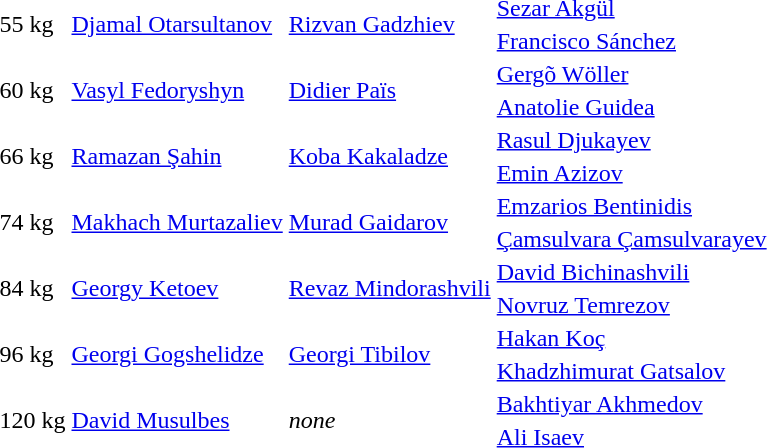<table>
<tr>
<td rowspan=2>55 kg</td>
<td rowspan=2> <a href='#'>Djamal Otarsultanov</a></td>
<td rowspan=2> <a href='#'>Rizvan Gadzhiev</a></td>
<td> <a href='#'>Sezar Akgül</a></td>
</tr>
<tr>
<td> <a href='#'>Francisco Sánchez</a></td>
</tr>
<tr>
<td rowspan=2>60 kg</td>
<td rowspan=2> <a href='#'>Vasyl Fedoryshyn</a></td>
<td rowspan=2> <a href='#'>Didier Païs</a></td>
<td> <a href='#'>Gergõ Wöller</a></td>
</tr>
<tr>
<td> <a href='#'>Anatolie Guidea</a></td>
</tr>
<tr>
<td rowspan=2>66 kg</td>
<td rowspan=2> <a href='#'>Ramazan Şahin</a></td>
<td rowspan=2> <a href='#'>Koba Kakaladze</a></td>
<td> <a href='#'>Rasul Djukayev</a></td>
</tr>
<tr>
<td> <a href='#'>Emin Azizov</a></td>
</tr>
<tr>
<td rowspan=2>74 kg</td>
<td rowspan=2> <a href='#'>Makhach Murtazaliev</a></td>
<td rowspan=2> <a href='#'>Murad Gaidarov</a></td>
<td> <a href='#'>Emzarios Bentinidis</a></td>
</tr>
<tr>
<td> <a href='#'>Çamsulvara Çamsulvarayev</a></td>
</tr>
<tr>
<td rowspan=2>84 kg</td>
<td rowspan=2> <a href='#'>Georgy Ketoev</a></td>
<td rowspan=2> <a href='#'>Revaz Mindorashvili</a></td>
<td> <a href='#'>David Bichinashvili</a></td>
</tr>
<tr>
<td> <a href='#'>Novruz Temrezov</a></td>
</tr>
<tr>
<td rowspan=2>96 kg</td>
<td rowspan=2> <a href='#'>Georgi Gogshelidze</a></td>
<td rowspan=2> <a href='#'>Georgi Tibilov</a></td>
<td> <a href='#'>Hakan Koç</a></td>
</tr>
<tr>
<td> <a href='#'>Khadzhimurat Gatsalov</a></td>
</tr>
<tr>
<td rowspan=2>120 kg</td>
<td rowspan=2> <a href='#'>David Musulbes</a></td>
<td rowspan=2><em>none</em></td>
<td> <a href='#'>Bakhtiyar Akhmedov</a></td>
</tr>
<tr>
<td> <a href='#'>Ali Isaev</a></td>
</tr>
</table>
